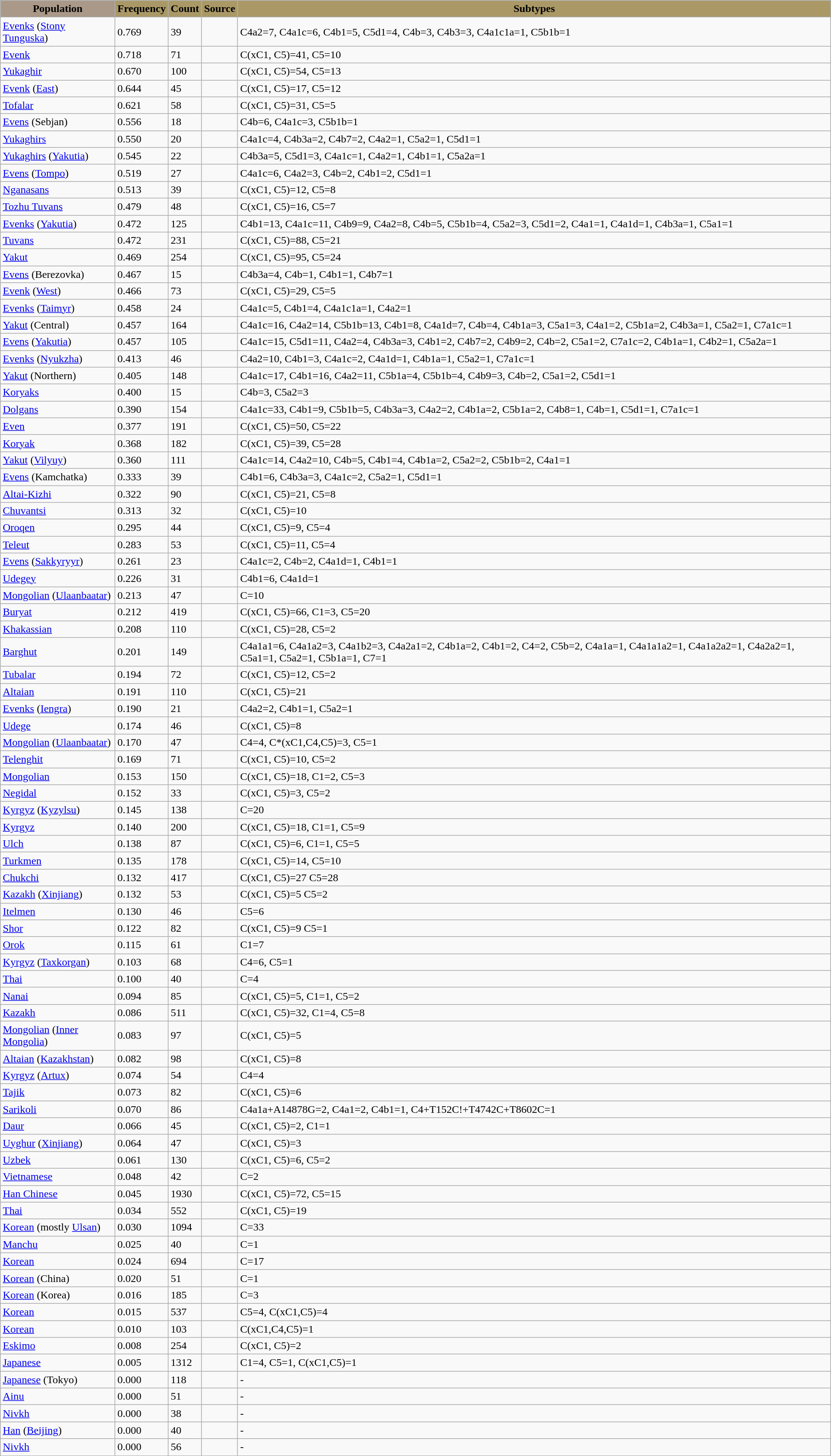<table class="wikitable" style="float: Left;">
<tr>
<th align="center" style="background:#a98;">Population</th>
<th align="center" style="background:#a96;">Frequency</th>
<th align="center" style="background:#a96;">Count</th>
<th align="center" style="background:#a96;">Source</th>
<th align="center" style="background:#a96;">Subtypes</th>
</tr>
<tr>
<td><a href='#'>Evenks</a> (<a href='#'>Stony Tunguska</a>)</td>
<td>0.769</td>
<td>39</td>
<td></td>
<td>C4a2=7, C4a1c=6, C4b1=5, C5d1=4, C4b=3, C4b3=3, C4a1c1a=1, C5b1b=1</td>
</tr>
<tr>
<td><a href='#'>Evenk</a></td>
<td>0.718</td>
<td>71</td>
<td></td>
<td>C(xC1, C5)=41, C5=10</td>
</tr>
<tr>
<td><a href='#'>Yukaghir</a></td>
<td>0.670</td>
<td>100</td>
<td></td>
<td>C(xC1, C5)=54, C5=13</td>
</tr>
<tr>
<td><a href='#'>Evenk</a> (<a href='#'>East</a>)</td>
<td>0.644</td>
<td>45</td>
<td></td>
<td>C(xC1, C5)=17, C5=12</td>
</tr>
<tr>
<td><a href='#'>Tofalar</a></td>
<td>0.621</td>
<td>58</td>
<td></td>
<td>C(xC1, C5)=31, C5=5</td>
</tr>
<tr>
<td><a href='#'>Evens</a> (Sebjan)</td>
<td>0.556</td>
<td>18</td>
<td></td>
<td>C4b=6, C4a1c=3, C5b1b=1</td>
</tr>
<tr>
<td><a href='#'>Yukaghirs</a></td>
<td>0.550</td>
<td>20</td>
<td></td>
<td>C4a1c=4, C4b3a=2, C4b7=2, C4a2=1, C5a2=1, C5d1=1</td>
</tr>
<tr>
<td><a href='#'>Yukaghirs</a> (<a href='#'>Yakutia</a>)</td>
<td>0.545</td>
<td>22</td>
<td></td>
<td>C4b3a=5, C5d1=3, C4a1c=1, C4a2=1, C4b1=1, C5a2a=1</td>
</tr>
<tr>
<td><a href='#'>Evens</a> (<a href='#'>Tompo</a>)</td>
<td>0.519</td>
<td>27</td>
<td></td>
<td>C4a1c=6, C4a2=3, C4b=2, C4b1=2, C5d1=1</td>
</tr>
<tr>
<td><a href='#'>Nganasans</a></td>
<td>0.513</td>
<td>39</td>
<td></td>
<td>C(xC1, C5)=12, C5=8</td>
</tr>
<tr>
<td><a href='#'>Tozhu Tuvans</a></td>
<td>0.479</td>
<td>48</td>
<td></td>
<td>C(xC1, C5)=16, C5=7</td>
</tr>
<tr>
<td><a href='#'>Evenks</a> (<a href='#'>Yakutia</a>)</td>
<td>0.472</td>
<td>125</td>
<td></td>
<td>C4b1=13, C4a1c=11, C4b9=9, C4a2=8, C4b=5, C5b1b=4, C5a2=3, C5d1=2, C4a1=1, C4a1d=1, C4b3a=1, C5a1=1</td>
</tr>
<tr>
<td><a href='#'>Tuvans</a></td>
<td>0.472</td>
<td>231</td>
<td></td>
<td>C(xC1, C5)=88, C5=21</td>
</tr>
<tr>
<td><a href='#'>Yakut</a></td>
<td>0.469</td>
<td>254</td>
<td></td>
<td>C(xC1, C5)=95, C5=24</td>
</tr>
<tr>
<td><a href='#'>Evens</a> (Berezovka)</td>
<td>0.467</td>
<td>15</td>
<td></td>
<td>C4b3a=4, C4b=1, C4b1=1, C4b7=1</td>
</tr>
<tr>
<td><a href='#'>Evenk</a> (<a href='#'>West</a>)</td>
<td>0.466</td>
<td>73</td>
<td></td>
<td>C(xC1, C5)=29, C5=5</td>
</tr>
<tr>
<td><a href='#'>Evenks</a> (<a href='#'>Taimyr</a>)</td>
<td>0.458</td>
<td>24</td>
<td></td>
<td>C4a1c=5, C4b1=4, C4a1c1a=1, C4a2=1</td>
</tr>
<tr>
<td><a href='#'>Yakut</a> (Central)</td>
<td>0.457</td>
<td>164</td>
<td></td>
<td>C4a1c=16, C4a2=14, C5b1b=13, C4b1=8, C4a1d=7, C4b=4, C4b1a=3, C5a1=3, C4a1=2, C5b1a=2, C4b3a=1, C5a2=1, C7a1c=1</td>
</tr>
<tr>
<td><a href='#'>Evens</a> (<a href='#'>Yakutia</a>)</td>
<td>0.457</td>
<td>105</td>
<td></td>
<td>C4a1c=15, C5d1=11, C4a2=4, C4b3a=3, C4b1=2, C4b7=2, C4b9=2, C4b=2, C5a1=2, C7a1c=2, C4b1a=1, C4b2=1, C5a2a=1</td>
</tr>
<tr>
<td><a href='#'>Evenks</a> (<a href='#'>Nyukzha</a>)</td>
<td>0.413</td>
<td>46</td>
<td></td>
<td>C4a2=10, C4b1=3, C4a1c=2, C4a1d=1, C4b1a=1, C5a2=1, C7a1c=1</td>
</tr>
<tr>
<td><a href='#'>Yakut</a> (Northern)</td>
<td>0.405</td>
<td>148</td>
<td></td>
<td>C4a1c=17, C4b1=16, C4a2=11, C5b1a=4, C5b1b=4, C4b9=3, C4b=2, C5a1=2, C5d1=1</td>
</tr>
<tr>
<td><a href='#'>Koryaks</a></td>
<td>0.400</td>
<td>15</td>
<td></td>
<td>C4b=3, C5a2=3</td>
</tr>
<tr>
<td><a href='#'>Dolgans</a></td>
<td>0.390</td>
<td>154</td>
<td></td>
<td>C4a1c=33, C4b1=9, C5b1b=5, C4b3a=3, C4a2=2, C4b1a=2, C5b1a=2, C4b8=1, C4b=1, C5d1=1, C7a1c=1</td>
</tr>
<tr>
<td><a href='#'>Even</a></td>
<td>0.377</td>
<td>191</td>
<td></td>
<td>C(xC1, C5)=50, C5=22</td>
</tr>
<tr>
<td><a href='#'>Koryak</a></td>
<td>0.368</td>
<td>182</td>
<td></td>
<td>C(xC1, C5)=39, C5=28</td>
</tr>
<tr>
<td><a href='#'>Yakut</a> (<a href='#'>Vilyuy</a>)</td>
<td>0.360</td>
<td>111</td>
<td></td>
<td>C4a1c=14, C4a2=10, C4b=5, C4b1=4, C4b1a=2, C5a2=2, C5b1b=2, C4a1=1</td>
</tr>
<tr>
<td><a href='#'>Evens</a> (Kamchatka)</td>
<td>0.333</td>
<td>39</td>
<td></td>
<td>C4b1=6, C4b3a=3, C4a1c=2, C5a2=1, C5d1=1</td>
</tr>
<tr>
<td><a href='#'>Altai-Kizhi</a></td>
<td>0.322</td>
<td>90</td>
<td></td>
<td>C(xC1, C5)=21, C5=8</td>
</tr>
<tr>
<td><a href='#'>Chuvantsi</a></td>
<td>0.313</td>
<td>32</td>
<td></td>
<td>C(xC1, C5)=10</td>
</tr>
<tr>
<td><a href='#'>Oroqen</a></td>
<td>0.295</td>
<td>44</td>
<td></td>
<td>C(xC1, C5)=9, C5=4</td>
</tr>
<tr>
<td><a href='#'>Teleut</a></td>
<td>0.283</td>
<td>53</td>
<td></td>
<td>C(xC1, C5)=11, C5=4</td>
</tr>
<tr>
<td><a href='#'>Evens</a> (<a href='#'>Sakkyryyr</a>)</td>
<td>0.261</td>
<td>23</td>
<td></td>
<td>C4a1c=2, C4b=2, C4a1d=1, C4b1=1</td>
</tr>
<tr>
<td><a href='#'>Udegey</a></td>
<td>0.226</td>
<td>31</td>
<td></td>
<td>C4b1=6, C4a1d=1</td>
</tr>
<tr>
<td><a href='#'>Mongolian</a> (<a href='#'>Ulaanbaatar</a>)</td>
<td>0.213</td>
<td>47</td>
<td></td>
<td>C=10</td>
</tr>
<tr>
<td><a href='#'>Buryat</a></td>
<td>0.212</td>
<td>419</td>
<td></td>
<td>C(xC1, C5)=66, C1=3, C5=20</td>
</tr>
<tr>
<td><a href='#'>Khakassian</a></td>
<td>0.208</td>
<td>110</td>
<td></td>
<td>C(xC1, C5)=28, C5=2</td>
</tr>
<tr>
<td><a href='#'>Barghut</a></td>
<td>0.201</td>
<td>149</td>
<td></td>
<td>C4a1a1=6, C4a1a2=3, C4a1b2=3, C4a2a1=2, C4b1a=2, C4b1=2, C4=2, C5b=2, C4a1a=1, C4a1a1a2=1, C4a1a2a2=1, C4a2a2=1, C5a1=1, C5a2=1, C5b1a=1, C7=1</td>
</tr>
<tr>
<td><a href='#'>Tubalar</a></td>
<td>0.194</td>
<td>72</td>
<td></td>
<td>C(xC1, C5)=12, C5=2</td>
</tr>
<tr>
<td><a href='#'>Altaian</a></td>
<td>0.191</td>
<td>110</td>
<td></td>
<td>C(xC1, C5)=21</td>
</tr>
<tr>
<td><a href='#'>Evenks</a> (<a href='#'>Iengra</a>)</td>
<td>0.190</td>
<td>21</td>
<td></td>
<td>C4a2=2, C4b1=1, C5a2=1</td>
</tr>
<tr>
<td><a href='#'>Udege</a></td>
<td>0.174</td>
<td>46</td>
<td></td>
<td>C(xC1, C5)=8</td>
</tr>
<tr>
<td><a href='#'>Mongolian</a> (<a href='#'>Ulaanbaatar</a>)</td>
<td>0.170</td>
<td>47</td>
<td></td>
<td>C4=4, C*(xC1,C4,C5)=3, C5=1</td>
</tr>
<tr>
<td><a href='#'>Telenghit</a></td>
<td>0.169</td>
<td>71</td>
<td></td>
<td>C(xC1, C5)=10, C5=2</td>
</tr>
<tr>
<td><a href='#'>Mongolian</a></td>
<td>0.153</td>
<td>150</td>
<td></td>
<td>C(xC1, C5)=18, C1=2, C5=3</td>
</tr>
<tr>
<td><a href='#'>Negidal</a></td>
<td>0.152</td>
<td>33</td>
<td></td>
<td>C(xC1, C5)=3, C5=2</td>
</tr>
<tr>
<td><a href='#'>Kyrgyz</a> (<a href='#'>Kyzylsu</a>)</td>
<td>0.145</td>
<td>138</td>
<td></td>
<td>C=20</td>
</tr>
<tr>
<td><a href='#'>Kyrgyz</a></td>
<td>0.140</td>
<td>200</td>
<td></td>
<td>C(xC1, C5)=18, C1=1, C5=9</td>
</tr>
<tr>
<td><a href='#'>Ulch</a></td>
<td>0.138</td>
<td>87</td>
<td></td>
<td>C(xC1, C5)=6, C1=1, C5=5</td>
</tr>
<tr>
<td><a href='#'>Turkmen</a></td>
<td>0.135</td>
<td>178</td>
<td></td>
<td>C(xC1, C5)=14, C5=10</td>
</tr>
<tr>
<td><a href='#'>Chukchi</a></td>
<td>0.132</td>
<td>417</td>
<td></td>
<td>C(xC1, C5)=27 C5=28</td>
</tr>
<tr>
<td><a href='#'>Kazakh</a> (<a href='#'>Xinjiang</a>)</td>
<td>0.132</td>
<td>53</td>
<td></td>
<td>C(xC1, C5)=5 C5=2</td>
</tr>
<tr>
<td><a href='#'>Itelmen</a></td>
<td>0.130</td>
<td>46</td>
<td></td>
<td>C5=6</td>
</tr>
<tr>
<td><a href='#'>Shor</a></td>
<td>0.122</td>
<td>82</td>
<td></td>
<td>C(xC1, C5)=9 C5=1</td>
</tr>
<tr>
<td><a href='#'>Orok</a></td>
<td>0.115</td>
<td>61</td>
<td></td>
<td>C1=7</td>
</tr>
<tr>
<td><a href='#'>Kyrgyz</a> (<a href='#'>Taxkorgan</a>)</td>
<td>0.103</td>
<td>68</td>
<td></td>
<td>C4=6, C5=1</td>
</tr>
<tr>
<td><a href='#'>Thai</a></td>
<td>0.100</td>
<td>40</td>
<td></td>
<td>C=4</td>
</tr>
<tr>
<td><a href='#'>Nanai</a></td>
<td>0.094</td>
<td>85</td>
<td></td>
<td>C(xC1, C5)=5, C1=1, C5=2</td>
</tr>
<tr>
<td><a href='#'>Kazakh</a></td>
<td>0.086</td>
<td>511</td>
<td></td>
<td>C(xC1, C5)=32, C1=4, C5=8</td>
</tr>
<tr>
<td><a href='#'>Mongolian</a> (<a href='#'>Inner Mongolia</a>)</td>
<td>0.083</td>
<td>97</td>
<td></td>
<td>C(xC1, C5)=5</td>
</tr>
<tr>
<td><a href='#'>Altaian</a> (<a href='#'>Kazakhstan</a>)</td>
<td>0.082</td>
<td>98</td>
<td></td>
<td>C(xC1, C5)=8</td>
</tr>
<tr>
<td><a href='#'>Kyrgyz</a> (<a href='#'>Artux</a>)</td>
<td>0.074</td>
<td>54</td>
<td></td>
<td>C4=4</td>
</tr>
<tr>
<td><a href='#'>Tajik</a></td>
<td>0.073</td>
<td>82</td>
<td></td>
<td>C(xC1, C5)=6</td>
</tr>
<tr>
<td><a href='#'>Sarikoli</a></td>
<td>0.070</td>
<td>86</td>
<td></td>
<td>C4a1a+A14878G=2, C4a1=2, C4b1=1, C4+T152C!+T4742C+T8602C=1</td>
</tr>
<tr>
<td><a href='#'>Daur</a></td>
<td>0.066</td>
<td>45</td>
<td></td>
<td>C(xC1, C5)=2, C1=1</td>
</tr>
<tr>
<td><a href='#'>Uyghur</a> (<a href='#'>Xinjiang</a>)</td>
<td>0.064</td>
<td>47</td>
<td></td>
<td>C(xC1, C5)=3</td>
</tr>
<tr>
<td><a href='#'>Uzbek</a></td>
<td>0.061</td>
<td>130</td>
<td></td>
<td>C(xC1, C5)=6, C5=2</td>
</tr>
<tr>
<td><a href='#'>Vietnamese</a></td>
<td>0.048</td>
<td>42</td>
<td></td>
<td>C=2</td>
</tr>
<tr>
<td><a href='#'>Han Chinese</a></td>
<td>0.045</td>
<td>1930</td>
<td></td>
<td>C(xC1, C5)=72, C5=15</td>
</tr>
<tr>
<td><a href='#'>Thai</a></td>
<td>0.034</td>
<td>552</td>
<td></td>
<td>C(xC1, C5)=19</td>
</tr>
<tr>
<td><a href='#'>Korean</a> (mostly <a href='#'>Ulsan</a>)</td>
<td>0.030</td>
<td>1094</td>
<td></td>
<td>C=33</td>
</tr>
<tr>
<td><a href='#'>Manchu</a></td>
<td>0.025</td>
<td>40</td>
<td></td>
<td>C=1</td>
</tr>
<tr>
<td><a href='#'>Korean</a></td>
<td>0.024</td>
<td>694</td>
<td></td>
<td>C=17</td>
</tr>
<tr>
<td><a href='#'>Korean</a> (China)</td>
<td>0.020</td>
<td>51</td>
<td></td>
<td>C=1</td>
</tr>
<tr>
<td><a href='#'>Korean</a> (Korea)</td>
<td>0.016</td>
<td>185</td>
<td></td>
<td>C=3</td>
</tr>
<tr>
<td><a href='#'>Korean</a></td>
<td>0.015</td>
<td>537</td>
<td></td>
<td>C5=4, C(xC1,C5)=4</td>
</tr>
<tr>
<td><a href='#'>Korean</a></td>
<td>0.010</td>
<td>103</td>
<td></td>
<td>C(xC1,C4,C5)=1</td>
</tr>
<tr>
<td><a href='#'>Eskimo</a></td>
<td>0.008</td>
<td>254</td>
<td></td>
<td>C(xC1, C5)=2</td>
</tr>
<tr>
<td><a href='#'>Japanese</a></td>
<td>0.005</td>
<td>1312</td>
<td></td>
<td>C1=4, C5=1, C(xC1,C5)=1</td>
</tr>
<tr>
<td><a href='#'>Japanese</a> (Tokyo)</td>
<td>0.000</td>
<td>118</td>
<td></td>
<td>-</td>
</tr>
<tr>
<td><a href='#'>Ainu</a></td>
<td>0.000</td>
<td>51</td>
<td></td>
<td>-</td>
</tr>
<tr>
<td><a href='#'>Nivkh</a></td>
<td>0.000</td>
<td>38</td>
<td></td>
<td>-</td>
</tr>
<tr>
<td><a href='#'>Han</a> (<a href='#'>Beijing</a>)</td>
<td>0.000</td>
<td>40</td>
<td></td>
<td>-</td>
</tr>
<tr>
<td><a href='#'>Nivkh</a></td>
<td>0.000</td>
<td>56</td>
<td></td>
<td>-</td>
</tr>
<tr>
</tr>
</table>
